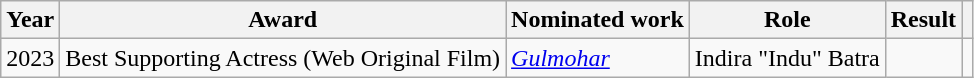<table class="wikitable">
<tr>
<th>Year</th>
<th>Award</th>
<th>Nominated work</th>
<th>Role</th>
<th>Result</th>
<th></th>
</tr>
<tr>
<td>2023</td>
<td>Best Supporting Actress (Web Original Film)</td>
<td><em><a href='#'>Gulmohar</a></em></td>
<td>Indira "Indu" Batra</td>
<td></td>
<td></td>
</tr>
</table>
